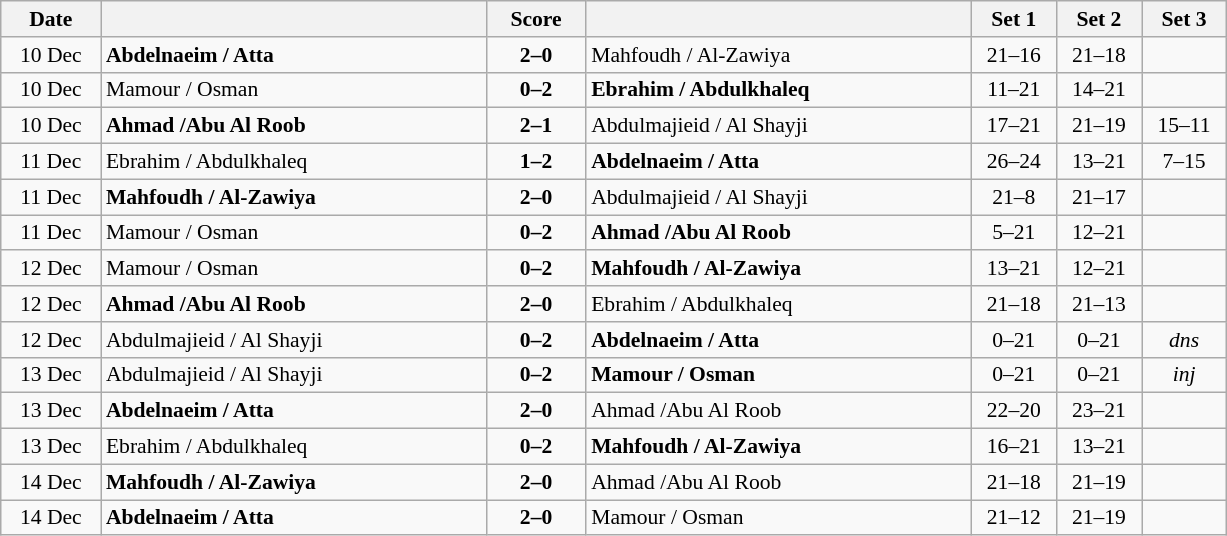<table class="wikitable" style="text-align: center; font-size:90% ">
<tr>
<th width="60">Date</th>
<th align="right" width="250"></th>
<th width="60">Score</th>
<th align="left" width="250"></th>
<th width="50">Set 1</th>
<th width="50">Set 2</th>
<th width="50">Set 3</th>
</tr>
<tr>
<td>10 Dec</td>
<td align=left> <strong>Abdelnaeim / Atta</strong></td>
<td align=center><strong>2–0</strong></td>
<td align=left> Mahfoudh / Al-Zawiya</td>
<td>21–16</td>
<td>21–18</td>
<td></td>
</tr>
<tr>
<td>10 Dec</td>
<td align=left> Mamour / Osman</td>
<td align=center><strong>0–2</strong></td>
<td align=left> <strong>Ebrahim / Abdulkhaleq</strong></td>
<td>11–21</td>
<td>14–21</td>
<td></td>
</tr>
<tr>
<td>10 Dec</td>
<td align=left> <strong>Ahmad /Abu Al Roob</strong></td>
<td align=center><strong>2–1</strong></td>
<td align=left> Abdulmajieid / Al Shayji</td>
<td>17–21</td>
<td>21–19</td>
<td>15–11</td>
</tr>
<tr>
<td>11 Dec</td>
<td align=left> Ebrahim / Abdulkhaleq</td>
<td align=center><strong>1–2</strong></td>
<td align=left> <strong>Abdelnaeim / Atta</strong></td>
<td>26–24</td>
<td>13–21</td>
<td>7–15</td>
</tr>
<tr>
<td>11 Dec</td>
<td align=left> <strong>Mahfoudh / Al-Zawiya</strong></td>
<td align=center><strong>2–0</strong></td>
<td align=left> Abdulmajieid / Al Shayji</td>
<td>21–8</td>
<td>21–17</td>
<td></td>
</tr>
<tr>
<td>11 Dec</td>
<td align=left> Mamour / Osman</td>
<td align=center><strong>0–2</strong></td>
<td align=left> <strong>Ahmad /Abu Al Roob</strong></td>
<td>5–21</td>
<td>12–21</td>
<td></td>
</tr>
<tr>
<td>12 Dec</td>
<td align=left> Mamour / Osman</td>
<td align=center><strong>0–2</strong></td>
<td align=left> <strong>Mahfoudh / Al-Zawiya</strong></td>
<td>13–21</td>
<td>12–21</td>
<td></td>
</tr>
<tr>
<td>12 Dec</td>
<td align=left> <strong>Ahmad /Abu Al Roob</strong></td>
<td align=center><strong>2–0</strong></td>
<td align=left> Ebrahim / Abdulkhaleq</td>
<td>21–18</td>
<td>21–13</td>
<td></td>
</tr>
<tr>
<td>12 Dec</td>
<td align=left> Abdulmajieid / Al Shayji</td>
<td align=center><strong>0–2</strong></td>
<td align=left> <strong>Abdelnaeim / Atta</strong></td>
<td>0–21</td>
<td>0–21</td>
<td><em>dns</em></td>
</tr>
<tr>
<td>13 Dec</td>
<td align=left> Abdulmajieid / Al Shayji</td>
<td align=center><strong>0–2</strong></td>
<td align=left> <strong>Mamour / Osman</strong></td>
<td>0–21</td>
<td>0–21</td>
<td><em>inj</em></td>
</tr>
<tr>
<td>13 Dec</td>
<td align=left> <strong>Abdelnaeim / Atta</strong></td>
<td align=center><strong>2–0</strong></td>
<td align=left> Ahmad /Abu Al Roob</td>
<td>22–20</td>
<td>23–21</td>
<td></td>
</tr>
<tr>
<td>13 Dec</td>
<td align=left> Ebrahim / Abdulkhaleq</td>
<td align=center><strong>0–2</strong></td>
<td align=left> <strong>Mahfoudh / Al-Zawiya</strong></td>
<td>16–21</td>
<td>13–21</td>
<td></td>
</tr>
<tr>
<td>14 Dec</td>
<td align=left> <strong>Mahfoudh / Al-Zawiya</strong></td>
<td align=center><strong>2–0</strong></td>
<td align=left> Ahmad /Abu Al Roob</td>
<td>21–18</td>
<td>21–19</td>
<td></td>
</tr>
<tr>
<td>14 Dec</td>
<td align=left> <strong>Abdelnaeim / Atta</strong></td>
<td align=center><strong>2–0</strong></td>
<td align=left> Mamour / Osman</td>
<td>21–12</td>
<td>21–19</td>
<td></td>
</tr>
</table>
